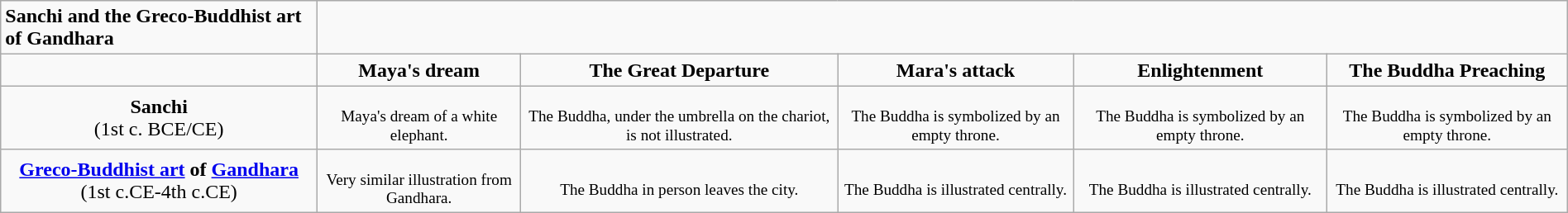<table class="wikitable" style="margin:0 auto;"  align="center"  colspan="6" cellpadding="3" style="font-size: 80%; width: 100%;">
<tr>
<td state = ><strong>Sanchi and the Greco-Buddhist art of Gandhara</strong></td>
</tr>
<tr>
<td></td>
<td align="center"><strong>Maya's dream</strong></td>
<td align="center"><strong>The Great Departure</strong></td>
<td align="center"><strong>Mara's attack</strong></td>
<td align="center"><strong>Enlightenment</strong></td>
<td align="center"><strong>The Buddha Preaching</strong></td>
</tr>
<tr>
<td align="center"><strong>Sanchi</strong><br>(1st c. BCE/CE)</td>
<td align="center" style="font-size: 80%;"><br>Maya's dream of a white elephant.</td>
<td align="center" style="font-size: 80%;"><br>The Buddha, under the umbrella on the chariot, is not illustrated.</td>
<td align="center" style="font-size: 80%;"><br>The Buddha is symbolized by an empty throne.</td>
<td align="center" style="font-size: 80%;"><br>The Buddha is symbolized by an empty throne.</td>
<td align="center" style="font-size: 80%;"><br>The Buddha is symbolized by an empty throne.</td>
</tr>
<tr>
<td align="center"><strong><a href='#'>Greco-Buddhist art</a> of <a href='#'>Gandhara</a></strong><br>(1st c.CE-4th c.CE)</td>
<td align="center" style="font-size: 80%;"><br>Very similar illustration from Gandhara.</td>
<td align="center" style="font-size: 80%;"><br>The Buddha in person leaves the city.</td>
<td align="center" style="font-size: 80%;"><br>The Buddha is illustrated centrally.</td>
<td align="center" style="font-size: 80%;"><br>The Buddha is illustrated centrally.</td>
<td align="center" style="font-size: 80%;"><br>The Buddha is illustrated centrally.</td>
</tr>
</table>
